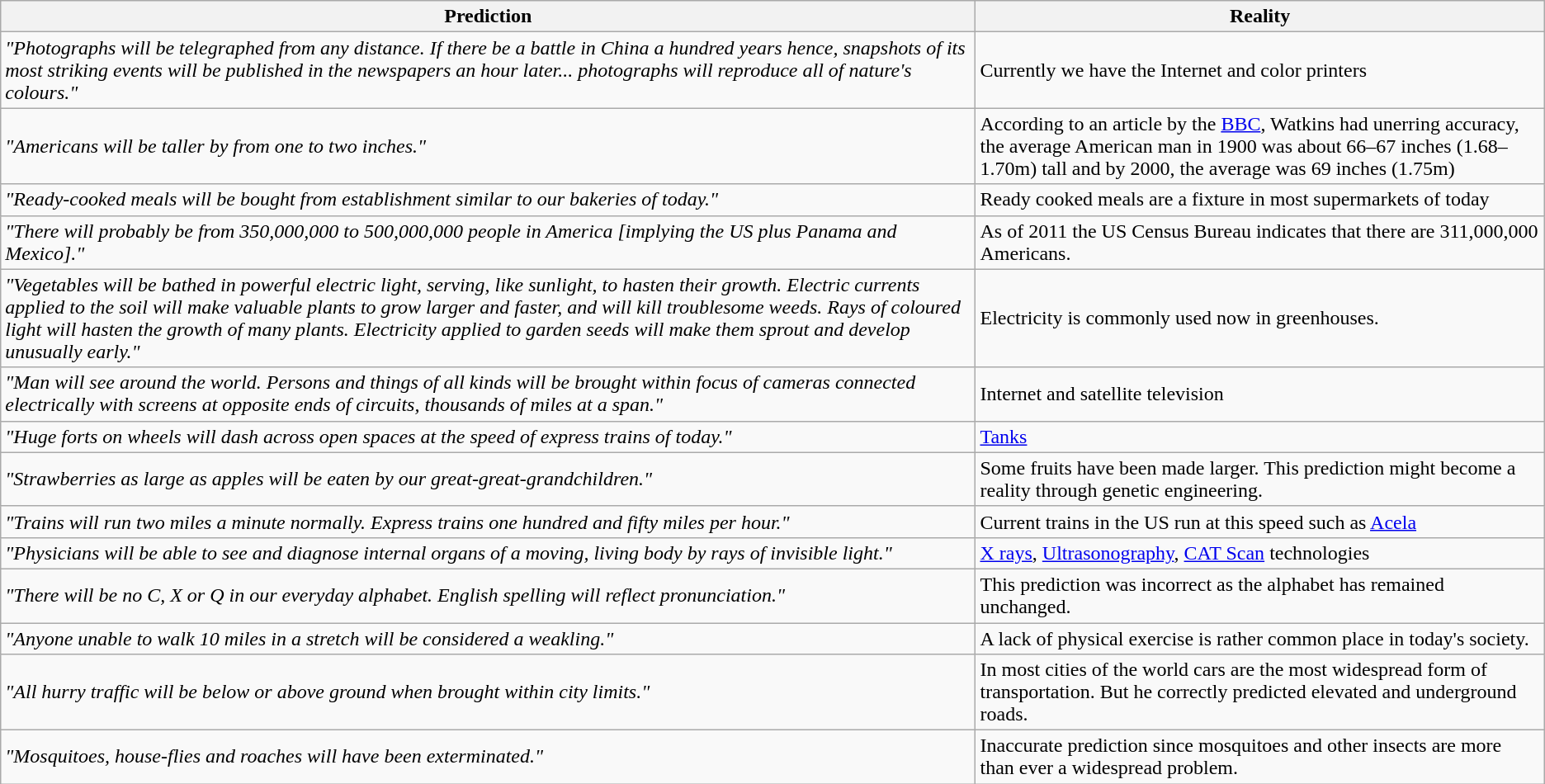<table class="wikitable sortable">
<tr>
<th>Prediction</th>
<th>Reality</th>
</tr>
<tr>
<td><em>"Photographs will be telegraphed from any distance. If there be a battle in China a hundred years hence, snapshots of its most striking events will be published in the newspapers an hour later... photographs will reproduce all of nature's colours."</em></td>
<td>Currently we have the Internet and color printers</td>
</tr>
<tr>
<td><em>"Americans will be taller by from one to two inches."</em></td>
<td>According to an article by the <a href='#'>BBC</a>, Watkins had unerring accuracy, the average American man in 1900 was about 66–67 inches (1.68–1.70m) tall and by 2000, the average was 69 inches (1.75m)</td>
</tr>
<tr>
<td><em>"Ready-cooked meals will be bought from establishment similar to our bakeries of today."</em></td>
<td>Ready cooked meals are a fixture in most supermarkets of today</td>
</tr>
<tr>
<td><em>"There will probably be from 350,000,000 to 500,000,000 people in America [implying the US plus Panama and Mexico]."</em></td>
<td>As of 2011 the US Census Bureau indicates that there are 311,000,000 Americans.</td>
</tr>
<tr>
<td><em>"Vegetables will be bathed in powerful electric light, serving, like sunlight, to hasten their growth. Electric currents applied to the soil will make valuable plants to grow larger and faster, and will kill troublesome weeds. Rays of coloured light will hasten the growth of many plants. Electricity applied to garden seeds will make them sprout and develop unusually early."</em></td>
<td>Electricity is commonly used now in greenhouses.</td>
</tr>
<tr>
<td><em>"Man will see around the world. Persons and things of all kinds will be brought within focus of cameras connected electrically with screens at opposite ends of circuits, thousands of miles at a span."</em></td>
<td>Internet and satellite television</td>
</tr>
<tr>
<td><em>"Huge forts on wheels will dash across open spaces at the speed of express trains of today."</em></td>
<td><a href='#'>Tanks</a></td>
</tr>
<tr>
<td><em>"Strawberries as large as apples will be eaten by our great-great-grandchildren."</em></td>
<td>Some fruits have been made larger. This prediction might become a reality through genetic engineering.</td>
</tr>
<tr>
<td><em>"Trains will run two miles a minute normally. Express trains one hundred and fifty miles per hour."</em></td>
<td>Current trains in the US run at this speed such as <a href='#'>Acela</a></td>
</tr>
<tr>
<td><em>"Physicians will be able to see and diagnose internal organs of a moving, living body by rays of invisible light."</em></td>
<td><a href='#'>X rays</a>, <a href='#'>Ultrasonography</a>, <a href='#'>CAT Scan</a> technologies</td>
</tr>
<tr>
<td><em>"There will be no C, X or Q in our everyday alphabet. English spelling will reflect pronunciation."</em></td>
<td>This prediction was incorrect as the alphabet has remained unchanged.</td>
</tr>
<tr>
<td><em>"Anyone unable to walk 10 miles in a stretch will be considered a weakling."</em></td>
<td>A lack of physical exercise is rather common place in today's society.</td>
</tr>
<tr>
<td><em>"All hurry traffic will be below or above ground when brought within city limits."</em></td>
<td>In most cities of the world cars are the most widespread form of transportation. But he correctly predicted elevated and underground roads.</td>
</tr>
<tr>
<td><em>"Mosquitoes, house-flies and roaches will have been exterminated."</em></td>
<td>Inaccurate prediction since mosquitoes and other insects are more than ever a widespread problem.</td>
</tr>
</table>
